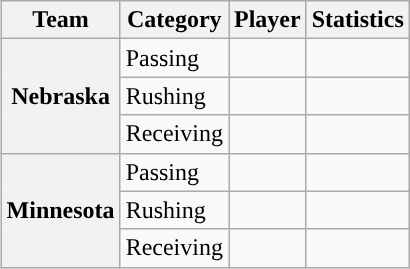<table class="wikitable" style="float:right">
<tr>
<th>Team</th>
<th>Category</th>
<th>Player</th>
<th>Statistics</th>
</tr>
<tr>
<th rowspan=3>Nebraska</th>
<td>Passing</td>
<td></td>
<td></td>
</tr>
<tr>
<td>Rushing</td>
<td></td>
<td></td>
</tr>
<tr>
<td>Receiving</td>
<td></td>
<td></td>
</tr>
<tr>
<th rowspan=3>Minnesota</th>
<td>Passing</td>
<td></td>
<td></td>
</tr>
<tr>
<td>Rushing</td>
<td></td>
<td></td>
</tr>
<tr>
<td>Receiving</td>
<td></td>
<td></td>
</tr>
</table>
